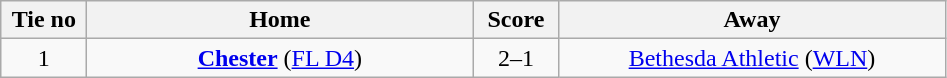<table class="wikitable" style="text-align:center">
<tr>
<th width=50>Tie no</th>
<th width=250>Home</th>
<th width=50>Score</th>
<th width=250>Away</th>
</tr>
<tr>
<td>1</td>
<td><strong><a href='#'>Chester</a></strong> (<a href='#'>FL D4</a>)</td>
<td>2–1</td>
<td><a href='#'>Bethesda Athletic</a> (<a href='#'>WLN</a>)</td>
</tr>
</table>
